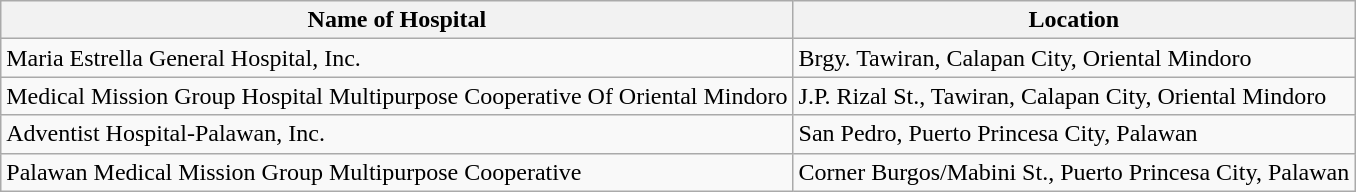<table class="wikitable">
<tr>
<th>Name of Hospital</th>
<th>Location</th>
</tr>
<tr style="vertical-align:middle;">
<td>Maria Estrella General Hospital, Inc.</td>
<td>Brgy. Tawiran, Calapan City, Oriental Mindoro</td>
</tr>
<tr style="vertical-align:middle;">
<td>Medical Mission Group Hospital Multipurpose Cooperative Of Oriental Mindoro</td>
<td>J.P. Rizal St., Tawiran, Calapan City, Oriental Mindoro</td>
</tr>
<tr style="vertical-align:middle;">
<td>Adventist Hospital-Palawan, Inc.</td>
<td>San Pedro, Puerto Princesa City, Palawan</td>
</tr>
<tr style="vertical-align:middle;">
<td>Palawan Medical Mission Group Multipurpose Cooperative</td>
<td>Corner Burgos/Mabini St., Puerto Princesa City, Palawan</td>
</tr>
</table>
